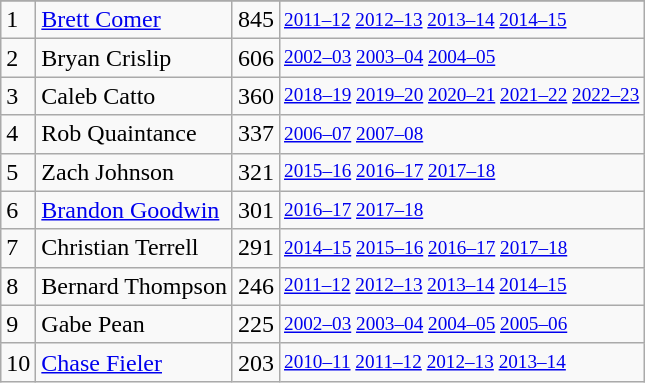<table class="wikitable">
<tr>
</tr>
<tr>
<td>1</td>
<td><a href='#'>Brett Comer</a></td>
<td>845</td>
<td style="font-size:80%;"><a href='#'>2011–12</a> <a href='#'>2012–13</a> <a href='#'>2013–14</a> <a href='#'>2014–15</a></td>
</tr>
<tr>
<td>2</td>
<td>Bryan Crislip</td>
<td>606</td>
<td style="font-size:80%;"><a href='#'>2002–03</a> <a href='#'>2003–04</a> <a href='#'>2004–05</a></td>
</tr>
<tr>
<td>3</td>
<td>Caleb Catto</td>
<td>360</td>
<td style="font-size:80%;"><a href='#'>2018–19</a> <a href='#'>2019–20</a> <a href='#'>2020–21</a> <a href='#'>2021–22</a> <a href='#'>2022–23</a></td>
</tr>
<tr>
<td>4</td>
<td>Rob Quaintance</td>
<td>337</td>
<td style="font-size:80%;"><a href='#'>2006–07</a> <a href='#'>2007–08</a></td>
</tr>
<tr>
<td>5</td>
<td>Zach Johnson</td>
<td>321</td>
<td style="font-size:80%;"><a href='#'>2015–16</a> <a href='#'>2016–17</a> <a href='#'>2017–18</a></td>
</tr>
<tr>
<td>6</td>
<td><a href='#'>Brandon Goodwin</a></td>
<td>301</td>
<td style="font-size:80%;"><a href='#'>2016–17</a> <a href='#'>2017–18</a></td>
</tr>
<tr>
<td>7</td>
<td>Christian Terrell</td>
<td>291</td>
<td style="font-size:80%;"><a href='#'>2014–15</a> <a href='#'>2015–16</a> <a href='#'>2016–17</a> <a href='#'>2017–18</a></td>
</tr>
<tr>
<td>8</td>
<td>Bernard Thompson</td>
<td>246</td>
<td style="font-size:80%;"><a href='#'>2011–12</a> <a href='#'>2012–13</a> <a href='#'>2013–14</a> <a href='#'>2014–15</a></td>
</tr>
<tr>
<td>9</td>
<td>Gabe Pean</td>
<td>225</td>
<td style="font-size:80%;"><a href='#'>2002–03</a> <a href='#'>2003–04</a> <a href='#'>2004–05</a> <a href='#'>2005–06</a></td>
</tr>
<tr>
<td>10</td>
<td><a href='#'>Chase Fieler</a></td>
<td>203</td>
<td style="font-size:80%;"><a href='#'>2010–11</a> <a href='#'>2011–12</a> <a href='#'>2012–13</a> <a href='#'>2013–14</a></td>
</tr>
</table>
